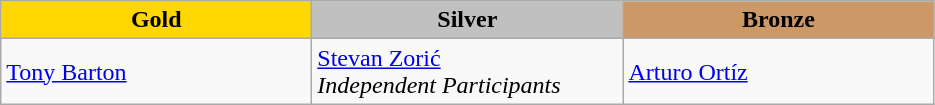<table class="wikitable" style="text-align:left">
<tr align="center">
<td width=200 bgcolor=gold><strong>Gold</strong></td>
<td width=200 bgcolor=silver><strong>Silver</strong></td>
<td width=200 bgcolor=CC9966><strong>Bronze</strong></td>
</tr>
<tr>
<td><a href='#'>Tony Barton</a><br><em></em></td>
<td><a href='#'>Stevan Zorić</a><br><em> Independent Participants</em></td>
<td><a href='#'>Arturo Ortíz</a><br><em></em></td>
</tr>
</table>
